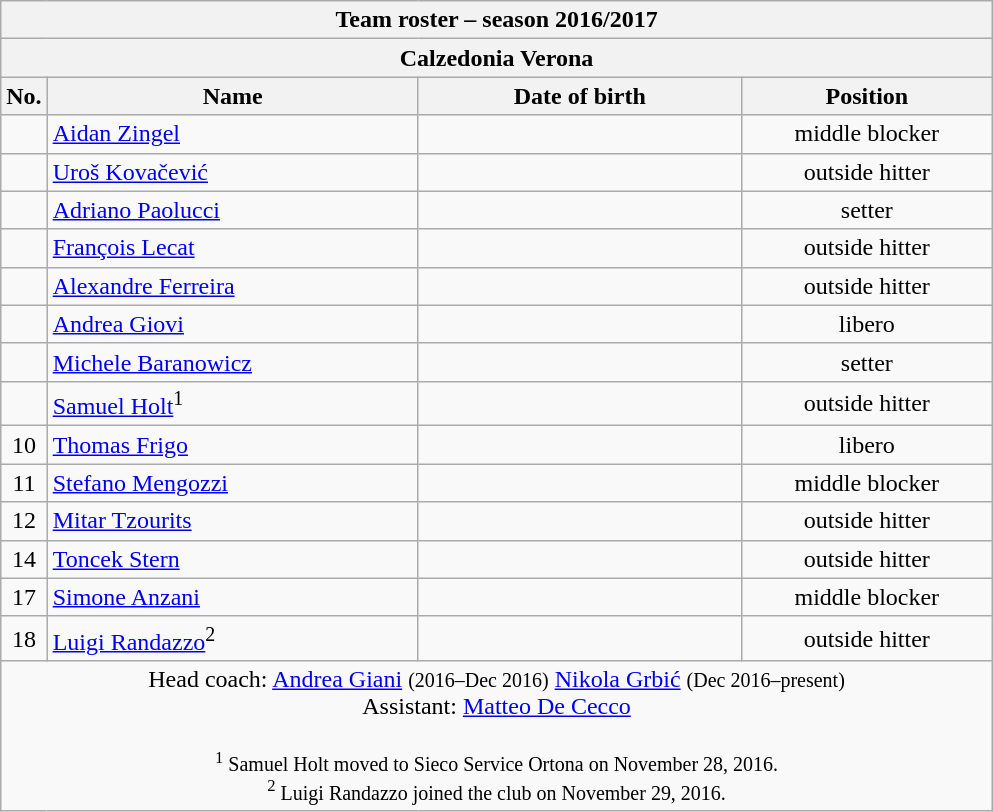<table class="wikitable collapsible collapsed sortable" style="font-size:100%; text-align:center;">
<tr>
<th colspan=6>Team roster – season 2016/2017</th>
</tr>
<tr>
<th colspan=6>Calzedonia Verona</th>
</tr>
<tr>
<th>No.</th>
<th style="width:15em">Name</th>
<th style="width:13em">Date of birth</th>
<th style="width:10em">Position</th>
</tr>
<tr>
<td></td>
<td align=left> <a href='#'>Aidan Zingel</a></td>
<td align=right></td>
<td>middle blocker</td>
</tr>
<tr>
<td></td>
<td align=left> <a href='#'>Uroš Kovačević</a></td>
<td align=right></td>
<td>outside hitter</td>
</tr>
<tr>
<td></td>
<td align=left> <a href='#'>Adriano Paolucci</a></td>
<td align=right></td>
<td>setter</td>
</tr>
<tr>
<td></td>
<td align=left> <a href='#'>François Lecat</a></td>
<td align=right></td>
<td>outside hitter</td>
</tr>
<tr>
<td></td>
<td align=left> <a href='#'>Alexandre Ferreira</a></td>
<td align=right></td>
<td>outside hitter</td>
</tr>
<tr>
<td></td>
<td align=left> <a href='#'>Andrea Giovi</a></td>
<td align=right></td>
<td>libero</td>
</tr>
<tr>
<td></td>
<td align=left> <a href='#'>Michele Baranowicz</a></td>
<td align=right></td>
<td>setter</td>
</tr>
<tr>
<td></td>
<td align=left> <a href='#'>Samuel Holt</a><sup>1</sup></td>
<td align=right></td>
<td>outside hitter</td>
</tr>
<tr>
<td>10</td>
<td align=left> <a href='#'>Thomas Frigo</a></td>
<td align=right></td>
<td>libero</td>
</tr>
<tr>
<td>11</td>
<td align=left> <a href='#'>Stefano Mengozzi</a></td>
<td align=right></td>
<td>middle blocker</td>
</tr>
<tr>
<td>12</td>
<td align=left> <a href='#'>Mitar Tzourits</a></td>
<td align=right></td>
<td>outside hitter</td>
</tr>
<tr>
<td>14</td>
<td align=left> <a href='#'>Toncek Stern</a></td>
<td align=right></td>
<td>outside hitter</td>
</tr>
<tr>
<td>17</td>
<td align=left> <a href='#'>Simone Anzani</a></td>
<td align=right></td>
<td>middle blocker</td>
</tr>
<tr>
<td>18</td>
<td align=left> <a href='#'>Luigi Randazzo</a><sup>2</sup></td>
<td align=right></td>
<td>outside hitter</td>
</tr>
<tr>
<td colspan=4>Head coach: <a href='#'>Andrea Giani</a> <small>(2016–Dec 2016)</small> <a href='#'>Nikola Grbić</a> <small>(Dec 2016–present)</small><br>Assistant: <a href='#'>Matteo De Cecco</a><br><br><small><sup>1</sup> Samuel Holt moved to Sieco Service Ortona on November 28, 2016.</small><br>
<small><sup>2</sup> Luigi Randazzo joined the club on November 29, 2016.</small></td>
</tr>
</table>
